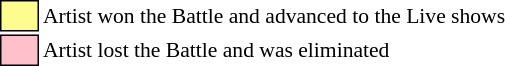<table class="toccolours" style="font-size: 90%; white-space: nowrap;">
<tr>
<td style="background-color:#fdfc8f; border: 1px solid black;">      </td>
<td style="padding-right: 8px">Artist won the Battle and advanced to the Live shows</td>
</tr>
<tr>
<td style="background-color:pink; border: 1px solid black">      </td>
<td>Artist lost the Battle and was eliminated</td>
</tr>
<tr>
</tr>
</table>
